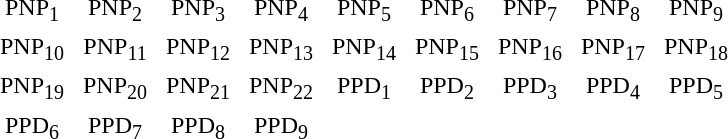<table style="text-align:center" width="500px">
<tr>
<td>PNP<sub>1</sub></td>
<td>PNP<sub>2</sub></td>
<td>PNP<sub>3</sub></td>
<td>PNP<sub>4</sub></td>
<td>PNP<sub>5</sub></td>
<td>PNP<sub>6</sub></td>
<td>PNP<sub>7</sub></td>
<td>PNP<sub>8</sub></td>
<td>PNP<sub>9</sub></td>
</tr>
<tr>
<td>PNP<sub>10</sub></td>
<td>PNP<sub>11</sub></td>
<td>PNP<sub>12</sub></td>
<td>PNP<sub>13</sub></td>
<td>PNP<sub>14</sub></td>
<td>PNP<sub>15</sub></td>
<td>PNP<sub>16</sub></td>
<td>PNP<sub>17</sub></td>
<td>PNP<sub>18</sub></td>
</tr>
<tr>
<td>PNP<sub>19</sub></td>
<td>PNP<sub>20</sub></td>
<td>PNP<sub>21</sub></td>
<td>PNP<sub>22</sub></td>
<td>PPD<sub>1</sub></td>
<td>PPD<sub>2</sub></td>
<td>PPD<sub>3</sub></td>
<td>PPD<sub>4</sub></td>
<td>PPD<sub>5</sub></td>
</tr>
<tr>
<td>PPD<sub>6</sub></td>
<td>PPD<sub>7</sub></td>
<td>PPD<sub>8</sub></td>
<td>PPD<sub>9</sub></td>
</tr>
</table>
